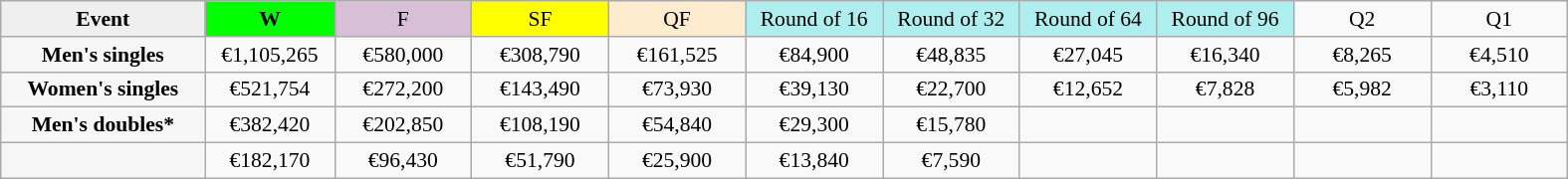<table class=wikitable style=font-size:90%;text-align:center>
<tr>
<td width=130 bgcolor=efefef><strong>Event</strong> </td>
<td width=80 bgcolor=lime><strong>W</strong></td>
<td width=85 bgcolor=thistle>F</td>
<td width=85 bgcolor=ffff00>SF</td>
<td width=85 bgcolor=ffebcd>QF</td>
<td width=85 bgcolor=afeeee>Round of 16</td>
<td width=85 bgcolor=afeeee>Round of 32</td>
<td width=85 bgcolor=afeeee>Round of 64</td>
<td width=85 bgcolor=afeeee>Round of 96</td>
<td width=85>Q2</td>
<td width=85>Q1</td>
</tr>
<tr>
<th style=background:#f7f7f7>Men's singles</th>
<td>€1,105,265</td>
<td>€580,000</td>
<td>€308,790</td>
<td>€161,525</td>
<td>€84,900</td>
<td>€48,835</td>
<td>€27,045</td>
<td>€16,340</td>
<td>€8,265</td>
<td>€4,510</td>
</tr>
<tr>
<th style=background:#f7f7f7>Women's singles</th>
<td>€521,754</td>
<td>€272,200</td>
<td>€143,490</td>
<td>€73,930</td>
<td>€39,130</td>
<td>€22,700</td>
<td>€12,652</td>
<td>€7,828</td>
<td>€5,982</td>
<td>€3,110</td>
</tr>
<tr>
<th style=background:#f7f7f7>Men's doubles*</th>
<td>€382,420</td>
<td>€202,850</td>
<td>€108,190</td>
<td>€54,840</td>
<td>€29,300</td>
<td>€15,780</td>
<td></td>
<td></td>
<td></td>
<td></td>
</tr>
<tr>
<th style=background:#f7f7f7></th>
<td>€182,170</td>
<td>€96,430</td>
<td>€51,790</td>
<td>€25,900</td>
<td>€13,840</td>
<td>€7,590</td>
<td></td>
<td></td>
<td></td>
<td></td>
</tr>
</table>
